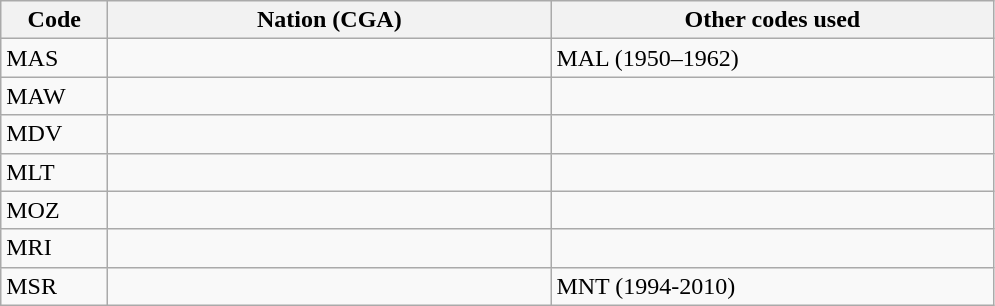<table class="wikitable">
<tr>
<th style="width:4em">Code</th>
<th style="width:18em">Nation (CGA)</th>
<th style="width:18em">Other codes used</th>
</tr>
<tr>
<td>MAS</td>
<td></td>
<td>MAL (1950–1962)</td>
</tr>
<tr>
<td>MAW</td>
<td></td>
<td></td>
</tr>
<tr>
<td>MDV</td>
<td></td>
<td></td>
</tr>
<tr>
<td>MLT</td>
<td></td>
<td></td>
</tr>
<tr>
<td>MOZ</td>
<td></td>
<td></td>
</tr>
<tr>
<td>MRI</td>
<td></td>
<td></td>
</tr>
<tr>
<td>MSR</td>
<td></td>
<td>MNT (1994-2010)</td>
</tr>
</table>
